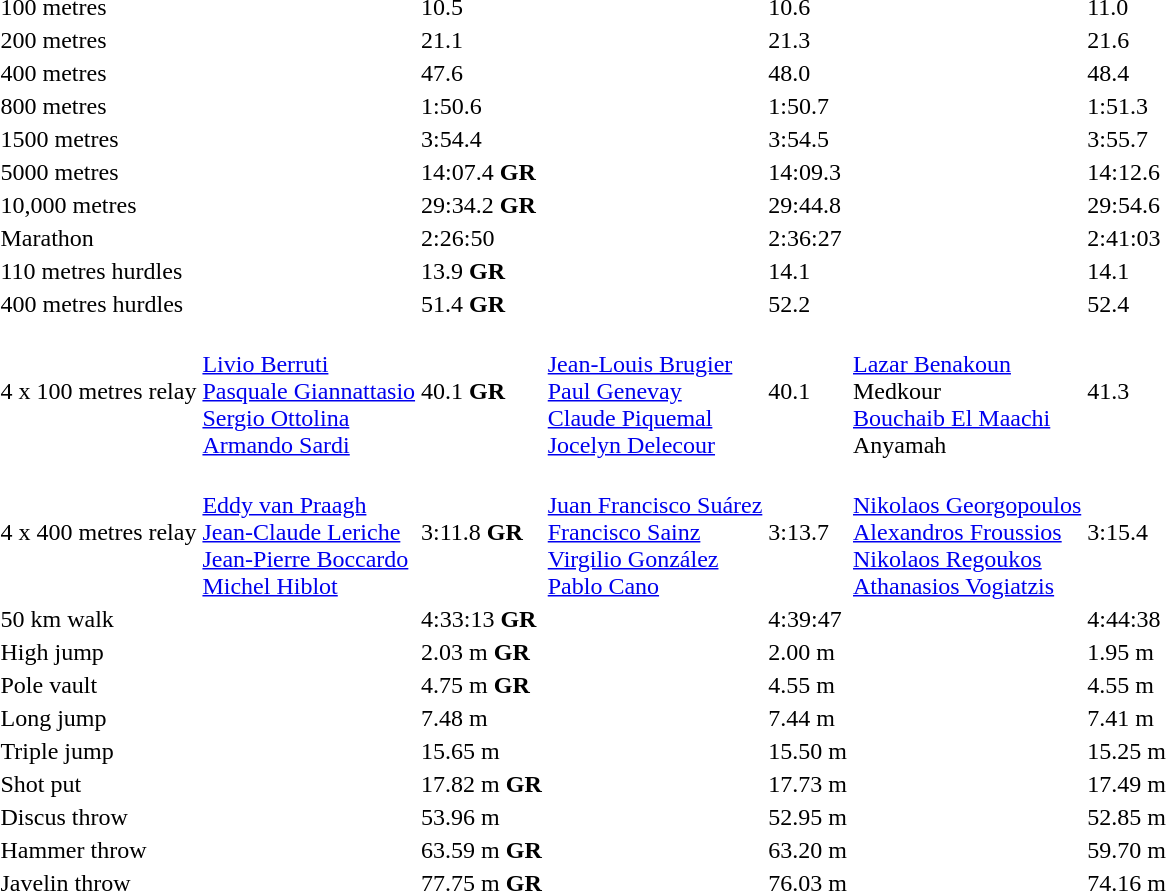<table>
<tr>
<td>100 metres</td>
<td></td>
<td>10.5</td>
<td></td>
<td>10.6</td>
<td></td>
<td>11.0</td>
</tr>
<tr>
<td>200 metres</td>
<td></td>
<td>21.1</td>
<td></td>
<td>21.3</td>
<td></td>
<td>21.6</td>
</tr>
<tr>
<td>400 metres</td>
<td></td>
<td>47.6</td>
<td></td>
<td>48.0</td>
<td></td>
<td>48.4</td>
</tr>
<tr>
<td>800 metres</td>
<td></td>
<td>1:50.6</td>
<td></td>
<td>1:50.7</td>
<td></td>
<td>1:51.3</td>
</tr>
<tr>
<td>1500 metres</td>
<td></td>
<td>3:54.4</td>
<td></td>
<td>3:54.5</td>
<td></td>
<td>3:55.7</td>
</tr>
<tr>
<td>5000 metres</td>
<td></td>
<td>14:07.4 <strong>GR</strong></td>
<td></td>
<td>14:09.3</td>
<td></td>
<td>14:12.6</td>
</tr>
<tr>
<td>10,000 metres</td>
<td></td>
<td>29:34.2 <strong>GR</strong></td>
<td></td>
<td>29:44.8</td>
<td></td>
<td>29:54.6</td>
</tr>
<tr>
<td>Marathon</td>
<td></td>
<td>2:26:50</td>
<td></td>
<td>2:36:27</td>
<td></td>
<td>2:41:03</td>
</tr>
<tr>
<td>110 metres hurdles</td>
<td></td>
<td>13.9 <strong>GR</strong></td>
<td></td>
<td>14.1</td>
<td></td>
<td>14.1</td>
</tr>
<tr>
<td>400 metres hurdles</td>
<td></td>
<td>51.4 <strong>GR</strong></td>
<td></td>
<td>52.2</td>
<td></td>
<td>52.4</td>
</tr>
<tr>
<td>4 x 100 metres relay</td>
<td><br><a href='#'>Livio Berruti</a><br><a href='#'>Pasquale Giannattasio</a><br><a href='#'>Sergio Ottolina</a><br><a href='#'>Armando Sardi</a></td>
<td>40.1 <strong>GR</strong></td>
<td><br><a href='#'>Jean-Louis Brugier</a><br><a href='#'>Paul Genevay</a><br><a href='#'>Claude Piquemal</a><br><a href='#'>Jocelyn Delecour</a></td>
<td>40.1</td>
<td><br><a href='#'>Lazar Benakoun</a><br>Medkour<br><a href='#'>Bouchaib El Maachi</a><br>Anyamah</td>
<td>41.3</td>
</tr>
<tr>
<td>4 x 400 metres relay</td>
<td><br><a href='#'>Eddy van Praagh</a><br><a href='#'>Jean-Claude Leriche</a><br><a href='#'>Jean-Pierre Boccardo</a><br><a href='#'>Michel Hiblot</a></td>
<td>3:11.8 <strong>GR</strong></td>
<td><br><a href='#'>Juan Francisco Suárez</a><br><a href='#'>Francisco Sainz</a><br><a href='#'>Virgilio González</a><br><a href='#'>Pablo Cano</a></td>
<td>3:13.7</td>
<td><br><a href='#'>Nikolaos Georgopoulos</a><br><a href='#'>Alexandros Froussios</a><br><a href='#'>Nikolaos Regoukos</a><br><a href='#'>Athanasios Vogiatzis</a></td>
<td>3:15.4</td>
</tr>
<tr>
<td>50 km walk</td>
<td></td>
<td>4:33:13 <strong>GR</strong></td>
<td></td>
<td>4:39:47</td>
<td></td>
<td>4:44:38</td>
</tr>
<tr>
<td>High jump</td>
<td></td>
<td>2.03 m <strong>GR</strong></td>
<td></td>
<td>2.00 m</td>
<td></td>
<td>1.95 m</td>
</tr>
<tr>
<td>Pole vault</td>
<td></td>
<td>4.75 m <strong>GR</strong></td>
<td></td>
<td>4.55 m</td>
<td></td>
<td>4.55 m</td>
</tr>
<tr>
<td>Long jump</td>
<td></td>
<td>7.48 m</td>
<td></td>
<td>7.44 m</td>
<td></td>
<td>7.41 m</td>
</tr>
<tr>
<td>Triple jump</td>
<td></td>
<td>15.65 m</td>
<td></td>
<td>15.50 m</td>
<td></td>
<td>15.25 m</td>
</tr>
<tr>
<td>Shot put</td>
<td></td>
<td>17.82 m <strong>GR</strong></td>
<td></td>
<td>17.73 m</td>
<td></td>
<td>17.49 m</td>
</tr>
<tr>
<td>Discus throw</td>
<td></td>
<td>53.96 m</td>
<td></td>
<td>52.95 m</td>
<td></td>
<td>52.85 m</td>
</tr>
<tr>
<td>Hammer throw</td>
<td></td>
<td>63.59 m <strong>GR</strong></td>
<td></td>
<td>63.20 m</td>
<td></td>
<td>59.70 m</td>
</tr>
<tr>
<td>Javelin throw</td>
<td></td>
<td>77.75 m <strong>GR</strong></td>
<td></td>
<td>76.03 m</td>
<td></td>
<td>74.16 m</td>
</tr>
</table>
